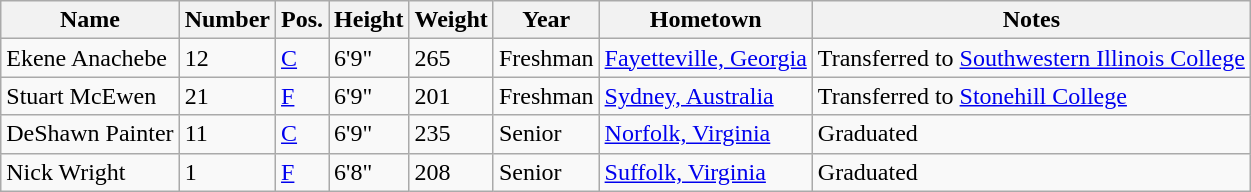<table class="wikitable sortable" border="1">
<tr>
<th>Name</th>
<th>Number</th>
<th>Pos.</th>
<th>Height</th>
<th>Weight</th>
<th>Year</th>
<th>Hometown</th>
<th class="unsortable">Notes</th>
</tr>
<tr>
<td sortname>Ekene Anachebe</td>
<td>12</td>
<td><a href='#'>C</a></td>
<td>6'9"</td>
<td>265</td>
<td>Freshman</td>
<td><a href='#'>Fayetteville, Georgia</a></td>
<td>Transferred to <a href='#'>Southwestern Illinois College</a></td>
</tr>
<tr>
<td sortname>Stuart McEwen</td>
<td>21</td>
<td><a href='#'>F</a></td>
<td>6'9"</td>
<td>201</td>
<td>Freshman</td>
<td><a href='#'>Sydney, Australia</a></td>
<td>Transferred to <a href='#'>Stonehill College</a></td>
</tr>
<tr>
<td sortname>DeShawn Painter</td>
<td>11</td>
<td><a href='#'>C</a></td>
<td>6'9"</td>
<td>235</td>
<td>Senior</td>
<td><a href='#'>Norfolk, Virginia</a></td>
<td>Graduated</td>
</tr>
<tr>
<td sortname>Nick Wright</td>
<td>1</td>
<td><a href='#'>F</a></td>
<td>6'8"</td>
<td>208</td>
<td>Senior</td>
<td><a href='#'>Suffolk, Virginia</a></td>
<td>Graduated</td>
</tr>
</table>
